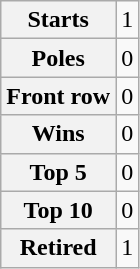<table class="wikitable" style="text-align:center">
<tr>
<th>Starts</th>
<td>1</td>
</tr>
<tr>
<th>Poles</th>
<td>0</td>
</tr>
<tr>
<th>Front row</th>
<td>0</td>
</tr>
<tr>
<th>Wins</th>
<td>0</td>
</tr>
<tr>
<th>Top 5</th>
<td>0</td>
</tr>
<tr>
<th>Top 10</th>
<td>0</td>
</tr>
<tr>
<th>Retired</th>
<td>1</td>
</tr>
</table>
